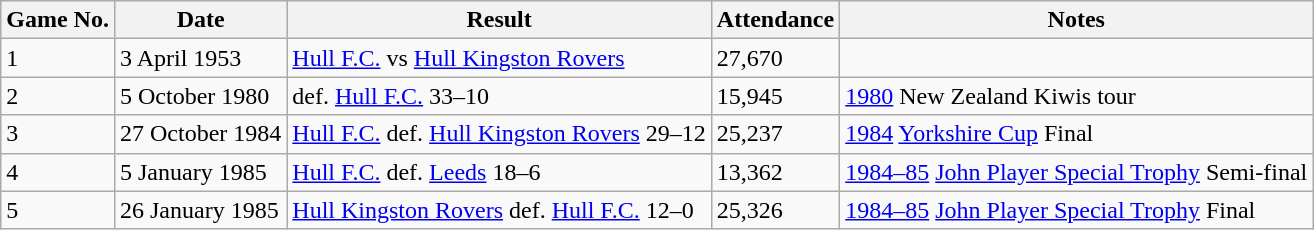<table class="wikitable">
<tr>
<th>Game No.</th>
<th>Date</th>
<th>Result</th>
<th>Attendance</th>
<th>Notes</th>
</tr>
<tr>
<td>1</td>
<td>3 April 1953</td>
<td> <a href='#'>Hull F.C.</a> vs  <a href='#'>Hull Kingston Rovers</a></td>
<td>27,670</td>
<td></td>
</tr>
<tr>
<td>2</td>
<td>5 October 1980</td>
<td>  def.  <a href='#'>Hull F.C.</a> 33–10</td>
<td>15,945</td>
<td><a href='#'>1980</a> New Zealand Kiwis tour</td>
</tr>
<tr>
<td>3</td>
<td>27 October 1984</td>
<td> <a href='#'>Hull F.C.</a> def.  <a href='#'>Hull Kingston Rovers</a> 29–12</td>
<td>25,237</td>
<td><a href='#'>1984</a> <a href='#'>Yorkshire Cup</a> Final</td>
</tr>
<tr>
<td>4</td>
<td>5 January 1985</td>
<td> <a href='#'>Hull F.C.</a> def.  <a href='#'>Leeds</a> 18–6</td>
<td>13,362</td>
<td><a href='#'>1984–85</a> <a href='#'>John Player Special Trophy</a> Semi-final</td>
</tr>
<tr>
<td>5</td>
<td>26 January 1985</td>
<td> <a href='#'>Hull Kingston Rovers</a> def.  <a href='#'>Hull F.C.</a> 12–0</td>
<td>25,326</td>
<td><a href='#'>1984–85</a> <a href='#'>John Player Special Trophy</a> Final</td>
</tr>
</table>
